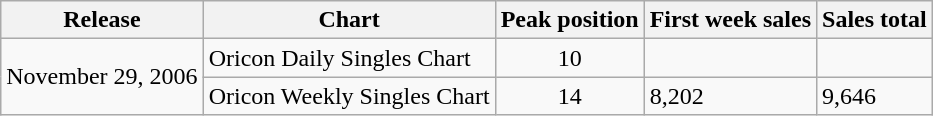<table class="wikitable">
<tr>
<th>Release</th>
<th>Chart</th>
<th>Peak position</th>
<th>First week sales</th>
<th>Sales total</th>
</tr>
<tr>
<td rowspan="2">November 29, 2006</td>
<td>Oricon Daily Singles Chart</td>
<td align="center">10</td>
<td></td>
<td></td>
</tr>
<tr>
<td>Oricon Weekly Singles Chart</td>
<td align="center">14</td>
<td>8,202</td>
<td>9,646</td>
</tr>
</table>
